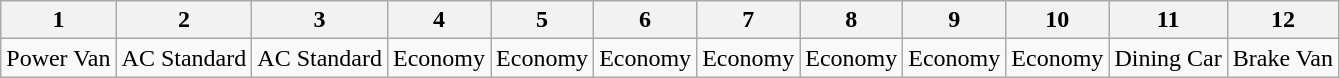<table class="wikitable">
<tr>
<th>1</th>
<th>2</th>
<th>3</th>
<th>4</th>
<th>5</th>
<th>6</th>
<th>7</th>
<th>8</th>
<th>9</th>
<th>10</th>
<th>11</th>
<th>12</th>
</tr>
<tr>
<td>Power Van</td>
<td>AC Standard</td>
<td>AC Standard</td>
<td>Economy</td>
<td>Economy</td>
<td>Economy</td>
<td>Economy</td>
<td>Economy</td>
<td>Economy</td>
<td>Economy</td>
<td>Dining Car</td>
<td>Brake Van</td>
</tr>
</table>
